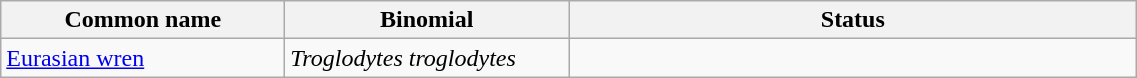<table width=60% class="wikitable">
<tr>
<th width=15%>Common name</th>
<th width=15%>Binomial</th>
<th width=30%>Status</th>
</tr>
<tr>
<td><a href='#'>Eurasian wren</a></td>
<td><em>Troglodytes troglodytes</em></td>
<td></td>
</tr>
</table>
